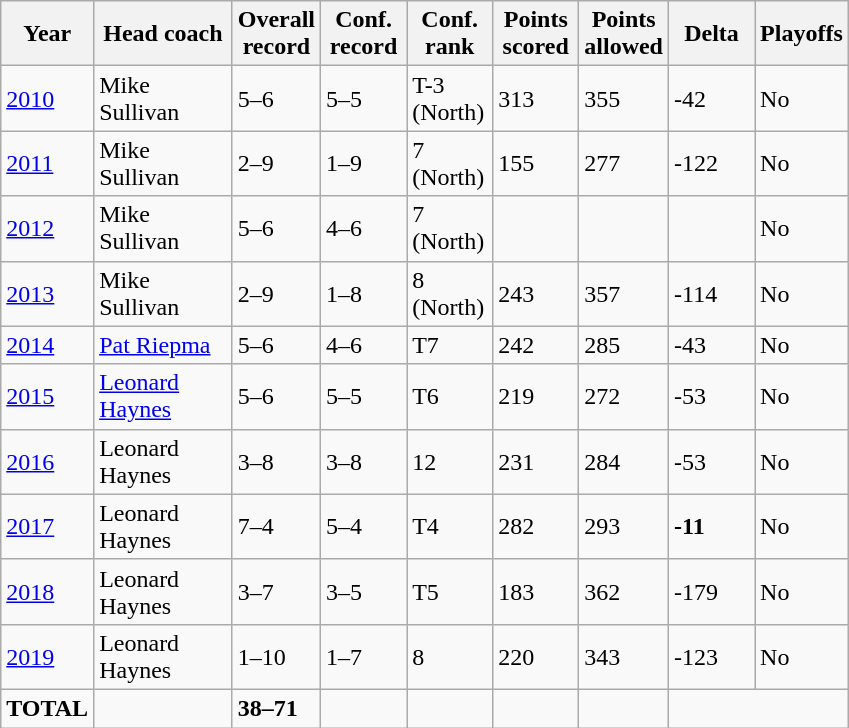<table class="sortable wikitable">
<tr>
<th width="50">Year</th>
<th width="85">Head coach</th>
<th width="50">Overall record</th>
<th width="50">Conf. record</th>
<th width="50">Conf. rank</th>
<th width="50">Points scored</th>
<th width="50">Points allowed</th>
<th width="50">Delta</th>
<th width="50">Playoffs</th>
</tr>
<tr align="left" bgcolor="">
<td><a href='#'>2010</a></td>
<td>Mike Sullivan</td>
<td>5–6</td>
<td>5–5</td>
<td>T-3 (North)</td>
<td>313</td>
<td>355</td>
<td>-42</td>
<td>No</td>
</tr>
<tr align="left" bgcolor="">
<td><a href='#'>2011</a></td>
<td>Mike Sullivan</td>
<td>2–9</td>
<td>1–9</td>
<td>7 (North)</td>
<td>155</td>
<td>277</td>
<td>-122</td>
<td>No</td>
</tr>
<tr align="left" bgcolor="">
<td><a href='#'>2012</a></td>
<td>Mike Sullivan</td>
<td>5–6</td>
<td>4–6</td>
<td>7 (North)</td>
<td></td>
<td></td>
<td></td>
<td>No</td>
</tr>
<tr align="left" bgcolor="">
<td><a href='#'>2013</a></td>
<td>Mike Sullivan</td>
<td>2–9</td>
<td>1–8</td>
<td>8 (North)</td>
<td>243</td>
<td>357</td>
<td>-114</td>
<td>No</td>
</tr>
<tr align="left" bgcolor="">
<td><a href='#'>2014</a></td>
<td><a href='#'>Pat Riepma</a></td>
<td>5–6</td>
<td>4–6</td>
<td>T7</td>
<td>242</td>
<td>285</td>
<td>-43</td>
<td>No</td>
</tr>
<tr align="left" bgcolor="">
<td><a href='#'>2015</a></td>
<td><a href='#'>Leonard Haynes</a></td>
<td>5–6</td>
<td>5–5</td>
<td>T6</td>
<td>219</td>
<td>272</td>
<td>-53</td>
<td>No</td>
</tr>
<tr align="left" bgcolor="">
<td><a href='#'>2016</a></td>
<td>Leonard Haynes</td>
<td>3–8</td>
<td>3–8</td>
<td>12</td>
<td>231</td>
<td>284</td>
<td>-53</td>
<td>No</td>
</tr>
<tr align="left" bgcolor="">
<td><a href='#'>2017</a></td>
<td>Leonard Haynes</td>
<td>7–4</td>
<td>5–4</td>
<td>T4</td>
<td>282</td>
<td>293</td>
<td><strong>-11</strong></td>
<td>No</td>
</tr>
<tr align="left" bgcolor="">
<td><a href='#'>2018</a></td>
<td>Leonard Haynes</td>
<td>3–7</td>
<td>3–5</td>
<td>T5</td>
<td>183</td>
<td>362</td>
<td>-179</td>
<td>No</td>
</tr>
<tr align="left" bgcolor="">
<td><a href='#'>2019</a></td>
<td>Leonard Haynes</td>
<td>1–10</td>
<td>1–7</td>
<td>8</td>
<td>220</td>
<td>343</td>
<td>-123</td>
<td>No</td>
</tr>
<tr align="left" bgcolor="">
<td><strong>TOTAL</strong></td>
<td></td>
<td><strong>38–71</strong></td>
<td></td>
<td></td>
<td></td>
<td></td>
</tr>
</table>
